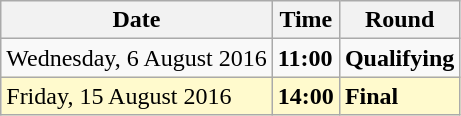<table class="wikitable">
<tr>
<th>Date</th>
<th>Time</th>
<th>Round</th>
</tr>
<tr>
<td>Wednesday, 6 August 2016</td>
<td><strong>11:00</strong></td>
<td><strong>Qualifying</strong></td>
</tr>
<tr style=background:lemonchiffon>
<td>Friday, 15 August 2016</td>
<td><strong>14:00</strong></td>
<td><strong>Final</strong></td>
</tr>
</table>
